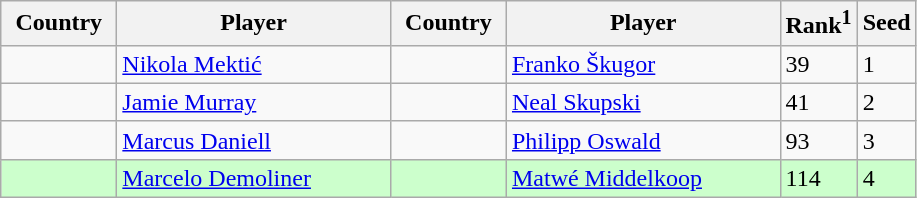<table class="sortable wikitable">
<tr>
<th width="70">Country</th>
<th width="175">Player</th>
<th width="70">Country</th>
<th width="175">Player</th>
<th>Rank<sup>1</sup></th>
<th>Seed</th>
</tr>
<tr>
<td></td>
<td><a href='#'>Nikola Mektić</a></td>
<td></td>
<td><a href='#'>Franko Škugor</a></td>
<td>39</td>
<td>1</td>
</tr>
<tr>
<td></td>
<td><a href='#'>Jamie Murray</a></td>
<td></td>
<td><a href='#'>Neal Skupski</a></td>
<td>41</td>
<td>2</td>
</tr>
<tr>
<td></td>
<td><a href='#'>Marcus Daniell</a></td>
<td></td>
<td><a href='#'>Philipp Oswald</a></td>
<td>93</td>
<td>3</td>
</tr>
<tr style="background:#cfc;">
<td></td>
<td><a href='#'>Marcelo Demoliner</a></td>
<td></td>
<td><a href='#'>Matwé Middelkoop</a></td>
<td>114</td>
<td>4</td>
</tr>
</table>
